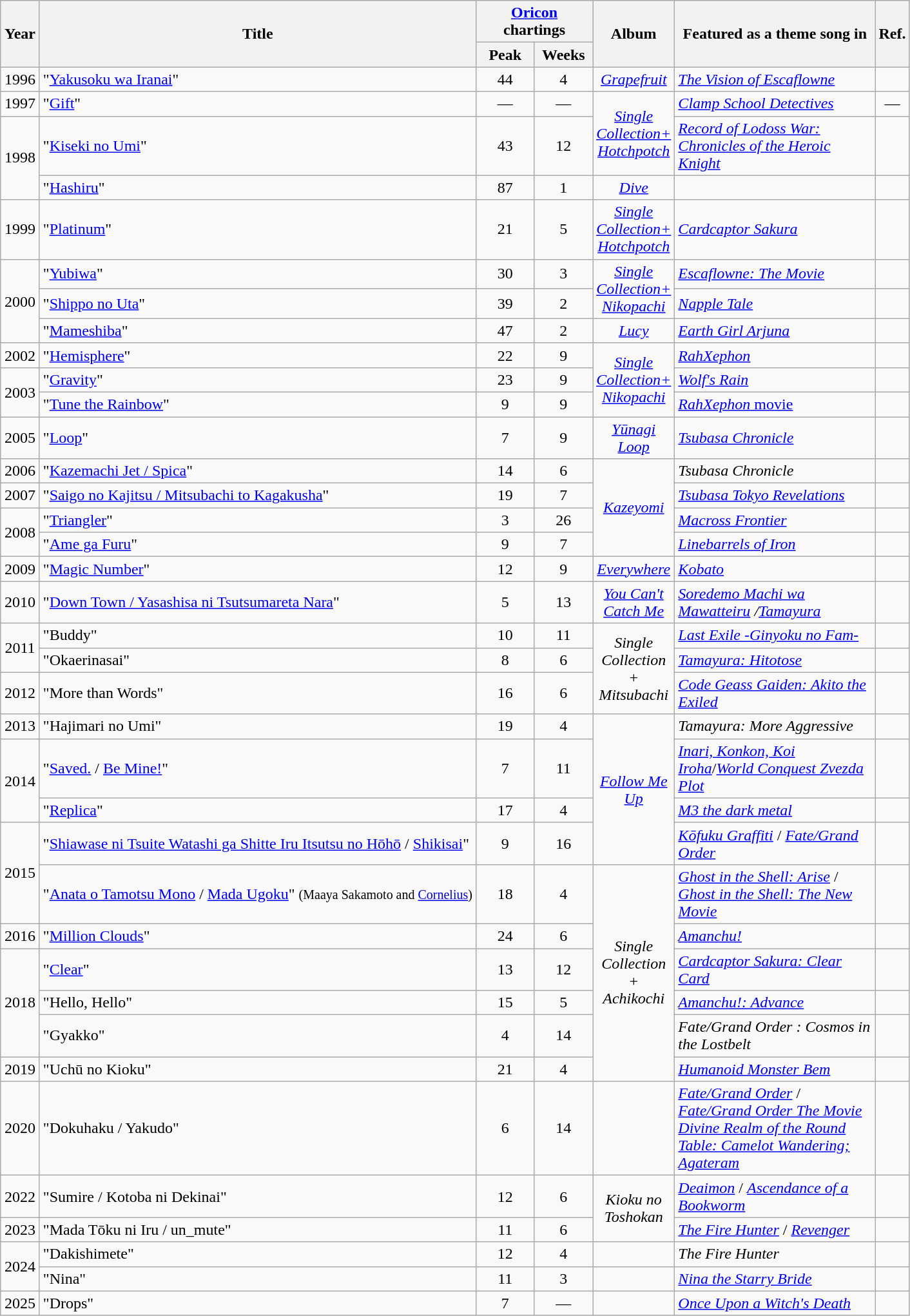<table class="wikitable">
<tr>
<th rowspan="2" style="width:33px;">Year</th>
<th rowspan="2">Title</th>
<th colspan="2" style="width:100px;"><a href='#'>Oricon</a> chartings</th>
<th rowspan="2" style="width:76px;">Album</th>
<th rowspan="2" style="width:200px;">Featured as a theme song in</th>
<th rowspan="2" style="width:20px;">Ref.</th>
</tr>
<tr>
<th width="53">Peak</th>
<th width="53">Weeks</th>
</tr>
<tr>
<td style="text-align:center;">1996</td>
<td>"<a href='#'>Yakusoku wa Iranai</a>"</td>
<td style="text-align:center;">44</td>
<td style="text-align:center;">4</td>
<td style="text-align:center;"><em><a href='#'>Grapefruit</a></em></td>
<td><em><a href='#'>The Vision of Escaflowne</a></em></td>
<td style="text-align:center;"></td>
</tr>
<tr>
<td style="text-align:center;">1997</td>
<td>"<a href='#'>Gift</a>"</td>
<td style="text-align:center;">—</td>
<td style="text-align:center;">—</td>
<td style="text-align:center;" rowspan="2"><em><a href='#'>Single Collection+ Hotchpotch</a></em></td>
<td><em><a href='#'>Clamp School Detectives</a></em></td>
<td style="text-align:center;">—</td>
</tr>
<tr>
<td style="text-align:center;" rowspan="2">1998</td>
<td>"<a href='#'>Kiseki no Umi</a>"</td>
<td style="text-align:center;">43</td>
<td style="text-align:center;">12</td>
<td><em><a href='#'>Record of Lodoss War: Chronicles of the Heroic Knight</a></em></td>
<td style="text-align:center;"></td>
</tr>
<tr>
<td>"<a href='#'>Hashiru</a>"</td>
<td style="text-align:center;">87</td>
<td style="text-align:center;">1</td>
<td style="text-align:center;"><em><a href='#'>Dive</a></em></td>
<td></td>
<td style="text-align:center;"></td>
</tr>
<tr>
<td style="text-align:center;">1999</td>
<td>"<a href='#'>Platinum</a>"</td>
<td style="text-align:center;">21</td>
<td style="text-align:center;">5</td>
<td style="text-align:center;"><em><a href='#'>Single Collection+ Hotchpotch</a></em></td>
<td><em><a href='#'>Cardcaptor Sakura</a></em></td>
<td style="text-align:center;"></td>
</tr>
<tr>
<td style="text-align:center;" rowspan="3">2000</td>
<td>"<a href='#'>Yubiwa</a>"</td>
<td style="text-align:center;">30</td>
<td style="text-align:center;">3</td>
<td style="text-align:center;" rowspan="2"><em><a href='#'>Single Collection+ Nikopachi</a></em></td>
<td><em><a href='#'>Escaflowne: The Movie</a></em></td>
<td style="text-align:center;"></td>
</tr>
<tr>
<td>"<a href='#'>Shippo no Uta</a>"</td>
<td style="text-align:center;">39</td>
<td style="text-align:center;">2</td>
<td><em><a href='#'>Napple Tale</a></em></td>
<td style="text-align:center;"></td>
</tr>
<tr>
<td>"<a href='#'>Mameshiba</a>"</td>
<td style="text-align:center;">47</td>
<td style="text-align:center;">2</td>
<td style="text-align:center;"><em><a href='#'>Lucy</a></em></td>
<td><em><a href='#'>Earth Girl Arjuna</a></em></td>
<td style="text-align:center;"></td>
</tr>
<tr>
<td style="text-align:center;">2002</td>
<td>"<a href='#'>Hemisphere</a>"</td>
<td style="text-align:center;">22</td>
<td style="text-align:center;">9</td>
<td style="text-align:center;" rowspan="3"><em><a href='#'>Single Collection+ Nikopachi</a></em></td>
<td><em><a href='#'>RahXephon</a></em></td>
<td style="text-align:center;"></td>
</tr>
<tr>
<td style="text-align:center;" rowspan="2">2003</td>
<td>"<a href='#'>Gravity</a>"</td>
<td style="text-align:center;">23</td>
<td style="text-align:center;">9</td>
<td><em><a href='#'>Wolf's Rain</a></em></td>
<td style="text-align:center;"></td>
</tr>
<tr>
<td>"<a href='#'>Tune the Rainbow</a>"</td>
<td style="text-align:center;">9</td>
<td style="text-align:center;">9</td>
<td><a href='#'><em>RahXephon</em> movie</a></td>
<td style="text-align:center;"></td>
</tr>
<tr>
<td style="text-align:center;">2005</td>
<td>"<a href='#'>Loop</a>"</td>
<td style="text-align:center;">7</td>
<td style="text-align:center;">9</td>
<td style="text-align:center;"><em><a href='#'>Yūnagi Loop</a></em></td>
<td><em><a href='#'>Tsubasa Chronicle</a></em></td>
<td style="text-align:center;"></td>
</tr>
<tr>
<td style="text-align:center;">2006</td>
<td>"<a href='#'>Kazemachi Jet / Spica</a>"</td>
<td style="text-align:center;">14</td>
<td style="text-align:center;">6</td>
<td style="text-align:center;" rowspan="4"><em><a href='#'>Kazeyomi</a></em></td>
<td><em>Tsubasa Chronicle</em></td>
<td style="text-align:center;"></td>
</tr>
<tr>
<td style="text-align:center;">2007</td>
<td>"<a href='#'>Saigo no Kajitsu / Mitsubachi to Kagakusha</a>"</td>
<td style="text-align:center;">19</td>
<td style="text-align:center;">7</td>
<td><em><a href='#'>Tsubasa Tokyo Revelations</a></em></td>
<td style="text-align:center;"></td>
</tr>
<tr>
<td style="text-align:center;" rowspan="2">2008</td>
<td>"<a href='#'>Triangler</a>"</td>
<td style="text-align:center;">3</td>
<td style="text-align:center;">26</td>
<td><em><a href='#'>Macross Frontier</a></em></td>
<td style="text-align:center;"></td>
</tr>
<tr>
<td>"<a href='#'>Ame ga Furu</a>"</td>
<td style="text-align:center;">9</td>
<td style="text-align:center;">7</td>
<td><em><a href='#'>Linebarrels of Iron</a></em></td>
<td style="text-align:center;"></td>
</tr>
<tr>
<td style="text-align:center;">2009</td>
<td>"<a href='#'>Magic Number</a>"</td>
<td style="text-align:center;">12</td>
<td style="text-align:center;">9</td>
<td style="text-align:center;"><em><a href='#'>Everywhere</a></em></td>
<td><em><a href='#'>Kobato</a></em></td>
<td style="text-align:center;"></td>
</tr>
<tr>
<td style="text-align:center;">2010</td>
<td>"<a href='#'>Down Town / Yasashisa ni Tsutsumareta Nara</a>"</td>
<td style="text-align:center;">5</td>
<td style="text-align:center;">13</td>
<td style="text-align:center;"><a href='#'><em>You Can't Catch Me</em></a></td>
<td><em><a href='#'>Soredemo Machi wa Mawatteiru</a> /<a href='#'>Tamayura</a></em></td>
<td style="text-align:center;"></td>
</tr>
<tr>
<td style="text-align:center;" rowspan="2">2011</td>
<td>"Buddy"</td>
<td style="text-align:center;">10</td>
<td style="text-align:center;">11</td>
<td style="text-align:center;" rowspan="3"><em>Single Collection + Mitsubachi</em></td>
<td><em><a href='#'>Last Exile -Ginyoku no Fam-</a></em></td>
<td style="text-align:center;"></td>
</tr>
<tr>
<td>"Okaerinasai"</td>
<td style="text-align:center;">8</td>
<td style="text-align:center;">6</td>
<td><em><a href='#'>Tamayura: Hitotose</a></em></td>
<td style="text-align:center;"></td>
</tr>
<tr>
<td style="text-align:center;" rowspan="1">2012</td>
<td>"More than Words"</td>
<td style="text-align:center;">16</td>
<td style="text-align:center;">6</td>
<td><em><a href='#'>Code Geass Gaiden: Akito the Exiled</a></em></td>
<td style="text-align:center;"></td>
</tr>
<tr>
<td style="text-align:center;" rowspan="1">2013</td>
<td>"Hajimari no Umi"</td>
<td style="text-align:center;">19</td>
<td style="text-align:center;">4</td>
<td style="text-align:center;" rowspan="4"><em><a href='#'>Follow Me Up</a></em></td>
<td><em>Tamayura: More Aggressive</em></td>
<td style="text-align:center;"></td>
</tr>
<tr>
<td style="text-align:center;" rowspan="2">2014</td>
<td>"<a href='#'>Saved.</a> / <a href='#'>Be Mine!</a>"</td>
<td style="text-align:center;">7</td>
<td style="text-align:center;">11</td>
<td><em><a href='#'>Inari, Konkon, Koi Iroha</a></em>/<em><a href='#'>World Conquest Zvezda Plot</a></em></td>
<td style="text-align:center;"></td>
</tr>
<tr>
<td>"<a href='#'>Replica</a>"</td>
<td style="text-align:center;">17</td>
<td style="text-align:center;">4</td>
<td><em><a href='#'>M3 the dark metal</a></em></td>
<td style="text-align:center;"></td>
</tr>
<tr>
<td style="text-align:center;" rowspan="2">2015</td>
<td>"<a href='#'>Shiawase ni Tsuite Watashi ga Shitte Iru Itsutsu no Hōhō</a> / <a href='#'>Shikisai</a>"</td>
<td style="text-align:center;">9</td>
<td style="text-align:center;">16</td>
<td><em><a href='#'>Kōfuku Graffiti</a></em> / <em><a href='#'>Fate/Grand Order</a></em></td>
<td style="text-align:center;"></td>
</tr>
<tr>
<td>"<a href='#'>Anata o Tamotsu Mono</a> / <a href='#'>Mada Ugoku</a>" <small>(Maaya Sakamoto and <a href='#'>Cornelius</a>)</small></td>
<td style="text-align:center;">18</td>
<td style="text-align:center;">4</td>
<td rowspan="6" style="text-align:center;"><em>Single Collection + Achikochi</em></td>
<td><em><a href='#'>Ghost in the Shell: Arise</a></em> / <em><a href='#'>Ghost in the Shell: The New Movie</a></em></td>
<td style="text-align:center;"></td>
</tr>
<tr>
<td style="text-align:center;" rowspan="1">2016</td>
<td>"<a href='#'>Million Clouds</a>"</td>
<td style="text-align:center;">24</td>
<td style="text-align:center;">6</td>
<td><em><a href='#'>Amanchu!</a></em></td>
<td style="text-align:center;"></td>
</tr>
<tr>
<td style="text-align:center;" rowspan="3">2018</td>
<td>"<a href='#'>Clear</a>"</td>
<td style="text-align:center;">13</td>
<td style="text-align:center;">12</td>
<td><em><a href='#'>Cardcaptor Sakura: Clear Card</a></em></td>
<td style="text-align:center;"></td>
</tr>
<tr>
<td>"Hello, Hello"</td>
<td style="text-align:center;">15</td>
<td style="text-align:center;">5</td>
<td><em><a href='#'>Amanchu!: Advance</a></em></td>
<td style="text-align:center;"></td>
</tr>
<tr>
<td>"Gyakko"</td>
<td style="text-align:center;">4</td>
<td style="text-align:center;">14</td>
<td><em>Fate/Grand Order : Cosmos in the Lostbelt</em></td>
<td style="text-align:center;"></td>
</tr>
<tr>
<td style="text-align:center;">2019</td>
<td>"Uchū no Kioku"</td>
<td style="text-align:center;">21</td>
<td style="text-align:center;">4</td>
<td><em><a href='#'>Humanoid Monster Bem</a></em></td>
<td style="text-align:center;"></td>
</tr>
<tr>
<td style="text-align:center;">2020</td>
<td>"Dokuhaku / Yakudo"</td>
<td style="text-align:center;">6</td>
<td style="text-align:center;">14</td>
<td></td>
<td><em><a href='#'>Fate/Grand Order</a></em> / <em><a href='#'>Fate/Grand Order The Movie Divine Realm of the Round Table: Camelot Wandering; Agateram</a></em></td>
<td style="text-align:center;"></td>
</tr>
<tr>
<td style="text-align:center;">2022</td>
<td>"Sumire / Kotoba ni Dekinai"</td>
<td style="text-align:center;">12</td>
<td style="text-align:center;">6</td>
<td style="text-align:center;" rowspan="2"><em>Kioku no Toshokan</em></td>
<td><em><a href='#'>Deaimon</a></em> / <em><a href='#'>Ascendance of a Bookworm</a></em></td>
<td style="text-align:center;"></td>
</tr>
<tr>
<td style="text-align:center;">2023</td>
<td>"Mada Tōku ni Iru / un_mute"</td>
<td style="text-align:center;">11</td>
<td style="text-align:center;">6</td>
<td><em><a href='#'>The Fire Hunter</a></em> / <em><a href='#'>Revenger</a></em></td>
<td style="text-align:center;"></td>
</tr>
<tr>
<td style="text-align:center;" rowspan="2">2024</td>
<td>"Dakishimete"</td>
<td style="text-align:center;">12</td>
<td style="text-align:center;">4</td>
<td style="text-align:center;"></td>
<td><em>The Fire Hunter</em></td>
<td style="text-align:center;"></td>
</tr>
<tr>
<td>"Nina"</td>
<td style="text-align:center;">11</td>
<td style="text-align:center;">3</td>
<td style="text-align:center;"></td>
<td><em><a href='#'>Nina the Starry Bride</a></em></td>
<td style="text-align:center;"></td>
</tr>
<tr>
<td style="text-align:center;">2025</td>
<td>"Drops"</td>
<td style="text-align:center;">7</td>
<td style="text-align:center;">—</td>
<td style="text-align:center;"></td>
<td><em><a href='#'>Once Upon a Witch's Death</a></em></td>
<td style="text-align:center;"></td>
</tr>
</table>
